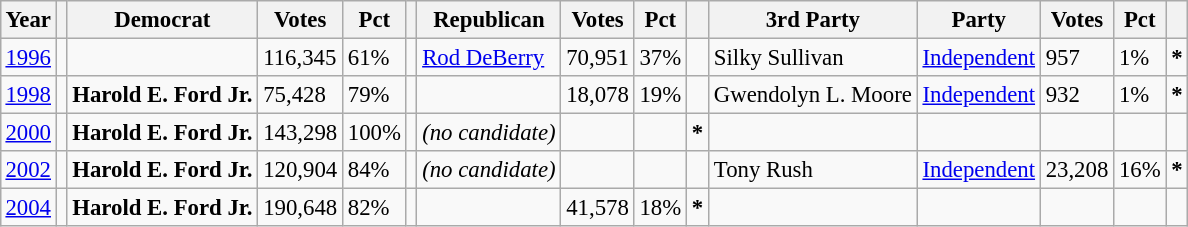<table class="wikitable" style="margin:0.5em ; font-size:95%">
<tr>
<th>Year</th>
<th></th>
<th>Democrat</th>
<th>Votes</th>
<th>Pct</th>
<th></th>
<th>Republican</th>
<th>Votes</th>
<th>Pct</th>
<th></th>
<th>3rd Party</th>
<th>Party</th>
<th>Votes</th>
<th>Pct</th>
<th></th>
</tr>
<tr>
<td><a href='#'>1996</a></td>
<td></td>
<td></td>
<td>116,345</td>
<td>61%</td>
<td></td>
<td><a href='#'>Rod DeBerry</a></td>
<td>70,951</td>
<td>37%</td>
<td></td>
<td>Silky Sullivan</td>
<td><a href='#'>Independent</a></td>
<td>957</td>
<td>1%</td>
<td><strong>*</strong></td>
</tr>
<tr>
<td><a href='#'>1998</a></td>
<td></td>
<td><strong>Harold E. Ford Jr.</strong></td>
<td>75,428</td>
<td>79%</td>
<td></td>
<td></td>
<td>18,078</td>
<td>19%</td>
<td></td>
<td>Gwendolyn L. Moore</td>
<td><a href='#'>Independent</a></td>
<td>932</td>
<td>1%</td>
<td><strong>*</strong></td>
</tr>
<tr>
<td><a href='#'>2000</a></td>
<td></td>
<td><strong>Harold E. Ford Jr.</strong></td>
<td>143,298</td>
<td>100%</td>
<td></td>
<td><em>(no candidate)</em></td>
<td></td>
<td></td>
<td><strong>*</strong></td>
<td></td>
<td></td>
<td></td>
<td></td>
<td></td>
</tr>
<tr>
<td><a href='#'>2002</a></td>
<td></td>
<td><strong>Harold E. Ford Jr.</strong></td>
<td>120,904</td>
<td>84%</td>
<td></td>
<td><em>(no candidate)</em></td>
<td></td>
<td></td>
<td></td>
<td>Tony Rush</td>
<td><a href='#'>Independent</a></td>
<td>23,208</td>
<td>16%</td>
<td><strong>*</strong></td>
</tr>
<tr>
<td><a href='#'>2004</a></td>
<td></td>
<td><strong>Harold E. Ford Jr.</strong></td>
<td>190,648</td>
<td>82%</td>
<td></td>
<td></td>
<td>41,578</td>
<td>18%</td>
<td><strong>*</strong></td>
<td></td>
<td></td>
<td></td>
<td></td>
<td></td>
</tr>
</table>
